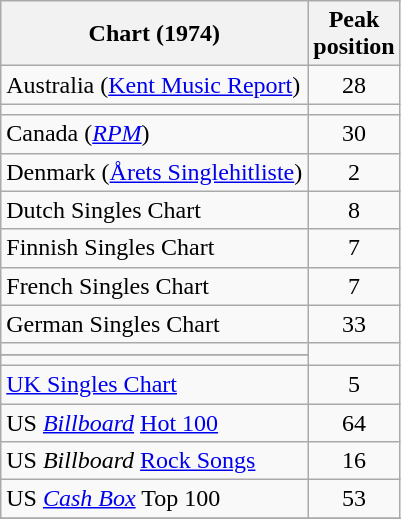<table class="wikitable sortable">
<tr>
<th>Chart (1974)</th>
<th>Peak<br>position</th>
</tr>
<tr>
<td>Australia (<a href='#'>Kent Music Report</a>)</td>
<td align="center">28</td>
</tr>
<tr>
<td></td>
</tr>
<tr>
<td align="left">Canada (<em><a href='#'>RPM</a></em>)</td>
<td align="center">30</td>
</tr>
<tr>
<td>Denmark (<a href='#'>Årets Singlehitliste</a>)</td>
<td align="center">2</td>
</tr>
<tr>
<td align="left">Dutch Singles Chart</td>
<td align="center">8</td>
</tr>
<tr>
<td align="left">Finnish Singles Chart</td>
<td align="center">7</td>
</tr>
<tr>
<td align="left">French Singles Chart</td>
<td align="center">7</td>
</tr>
<tr>
<td align="left">German Singles Chart</td>
<td align="center">33</td>
</tr>
<tr>
<td></td>
</tr>
<tr>
</tr>
<tr>
<td></td>
</tr>
<tr>
<td><a href='#'>UK Singles Chart</a></td>
<td style="text-align:center;">5</td>
</tr>
<tr>
<td>US <em><a href='#'>Billboard</a></em> <a href='#'>Hot 100</a></td>
<td style="text-align:center;">64</td>
</tr>
<tr>
<td>US <em>Billboard</em> <a href='#'>Rock Songs</a></td>
<td align="center">16</td>
</tr>
<tr>
<td>US <em><a href='#'>Cash Box</a></em> Top 100</td>
<td align="center">53</td>
</tr>
<tr>
</tr>
</table>
